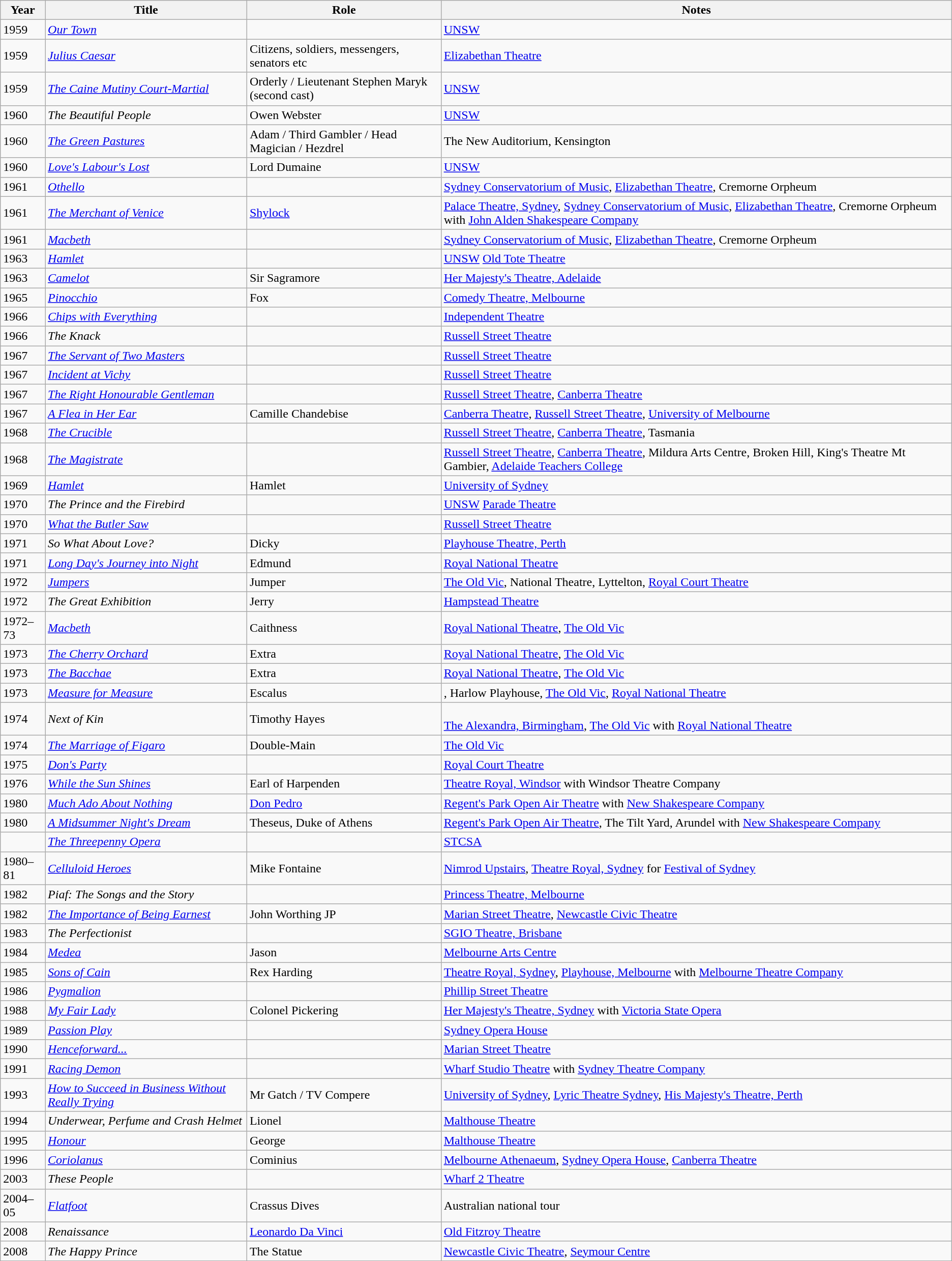<table class="wikitable">
<tr>
<th>Year</th>
<th>Title</th>
<th>Role</th>
<th>Notes</th>
</tr>
<tr>
<td>1959</td>
<td><em><a href='#'>Our Town</a></em></td>
<td></td>
<td><a href='#'>UNSW</a></td>
</tr>
<tr>
<td>1959</td>
<td><em><a href='#'>Julius Caesar</a></em></td>
<td>Citizens, soldiers, messengers, senators etc</td>
<td><a href='#'>Elizabethan Theatre</a></td>
</tr>
<tr>
<td>1959</td>
<td><em><a href='#'>The Caine Mutiny Court-Martial</a></em></td>
<td>Orderly / Lieutenant Stephen Maryk (second cast)</td>
<td><a href='#'>UNSW</a></td>
</tr>
<tr>
<td>1960</td>
<td><em>The Beautiful People</em></td>
<td>Owen Webster</td>
<td><a href='#'>UNSW</a></td>
</tr>
<tr>
<td>1960</td>
<td><em><a href='#'>The Green Pastures</a></em></td>
<td>Adam / Third Gambler / Head Magician / Hezdrel</td>
<td>The New Auditorium, Kensington</td>
</tr>
<tr>
<td>1960</td>
<td><em><a href='#'>Love's Labour's Lost</a></em></td>
<td>Lord Dumaine</td>
<td><a href='#'>UNSW</a></td>
</tr>
<tr>
<td>1961</td>
<td><em><a href='#'>Othello</a></em></td>
<td></td>
<td><a href='#'>Sydney Conservatorium of Music</a>, <a href='#'>Elizabethan Theatre</a>, Cremorne Orpheum</td>
</tr>
<tr>
<td>1961</td>
<td><em><a href='#'>The Merchant of Venice</a></em></td>
<td><a href='#'>Shylock</a></td>
<td><a href='#'>Palace Theatre, Sydney</a>, <a href='#'>Sydney Conservatorium of Music</a>, <a href='#'>Elizabethan Theatre</a>, Cremorne Orpheum with <a href='#'>John Alden Shakespeare Company</a></td>
</tr>
<tr>
<td>1961</td>
<td><em><a href='#'>Macbeth</a></em></td>
<td></td>
<td><a href='#'>Sydney Conservatorium of Music</a>, <a href='#'>Elizabethan Theatre</a>, Cremorne Orpheum</td>
</tr>
<tr>
<td>1963</td>
<td><em><a href='#'>Hamlet</a></em></td>
<td></td>
<td><a href='#'>UNSW</a> <a href='#'>Old Tote Theatre</a></td>
</tr>
<tr>
<td>1963</td>
<td><em><a href='#'>Camelot</a></em></td>
<td>Sir Sagramore</td>
<td><a href='#'>Her Majesty's Theatre, Adelaide</a></td>
</tr>
<tr>
<td>1965</td>
<td><em><a href='#'>Pinocchio</a></em></td>
<td>Fox</td>
<td><a href='#'>Comedy Theatre, Melbourne</a></td>
</tr>
<tr>
<td>1966</td>
<td><em><a href='#'>Chips with Everything</a></em></td>
<td></td>
<td><a href='#'>Independent Theatre</a></td>
</tr>
<tr>
<td>1966</td>
<td><em>The Knack</em></td>
<td></td>
<td><a href='#'>Russell Street Theatre</a></td>
</tr>
<tr>
<td>1967</td>
<td><em><a href='#'>The Servant of Two Masters</a></em></td>
<td></td>
<td><a href='#'>Russell Street Theatre</a></td>
</tr>
<tr>
<td>1967</td>
<td><em><a href='#'>Incident at Vichy</a></em></td>
<td></td>
<td><a href='#'>Russell Street Theatre</a></td>
</tr>
<tr>
<td>1967</td>
<td><em><a href='#'>The Right Honourable Gentleman</a></em></td>
<td></td>
<td><a href='#'>Russell Street Theatre</a>, <a href='#'>Canberra Theatre</a></td>
</tr>
<tr>
<td>1967</td>
<td><em><a href='#'>A Flea in Her Ear</a></em></td>
<td>Camille Chandebise</td>
<td><a href='#'>Canberra Theatre</a>, <a href='#'>Russell Street Theatre</a>, <a href='#'>University of Melbourne</a></td>
</tr>
<tr>
<td>1968</td>
<td><em><a href='#'>The Crucible</a></em></td>
<td></td>
<td><a href='#'>Russell Street Theatre</a>, <a href='#'>Canberra Theatre</a>, Tasmania</td>
</tr>
<tr>
<td>1968</td>
<td><em><a href='#'>The Magistrate</a></em></td>
<td></td>
<td><a href='#'>Russell Street Theatre</a>, <a href='#'>Canberra Theatre</a>, Mildura Arts Centre, Broken Hill, King's Theatre Mt Gambier, <a href='#'>Adelaide Teachers College</a></td>
</tr>
<tr>
<td>1969</td>
<td><em><a href='#'>Hamlet</a></em></td>
<td>Hamlet</td>
<td><a href='#'>University of Sydney</a></td>
</tr>
<tr>
<td>1970</td>
<td><em>The Prince and the Firebird</em></td>
<td></td>
<td><a href='#'>UNSW</a> <a href='#'>Parade Theatre</a></td>
</tr>
<tr>
<td>1970</td>
<td><em><a href='#'>What the Butler Saw</a></em></td>
<td></td>
<td><a href='#'>Russell Street Theatre</a></td>
</tr>
<tr>
<td>1971</td>
<td><em>So What About Love?</em></td>
<td>Dicky</td>
<td><a href='#'>Playhouse Theatre, Perth</a></td>
</tr>
<tr>
<td>1971</td>
<td><em><a href='#'>Long Day's Journey into Night</a></em></td>
<td>Edmund</td>
<td><a href='#'>Royal National Theatre</a></td>
</tr>
<tr>
<td>1972</td>
<td><em><a href='#'>Jumpers</a></em></td>
<td>Jumper</td>
<td><a href='#'>The Old Vic</a>, National Theatre, Lyttelton, <a href='#'>Royal Court Theatre</a></td>
</tr>
<tr>
<td>1972</td>
<td><em>The Great Exhibition</em></td>
<td>Jerry</td>
<td><a href='#'>Hampstead Theatre</a></td>
</tr>
<tr>
<td>1972–73</td>
<td><em><a href='#'>Macbeth</a></em></td>
<td>Caithness</td>
<td><a href='#'>Royal National Theatre</a>, <a href='#'>The Old Vic</a></td>
</tr>
<tr>
<td>1973</td>
<td><em><a href='#'>The Cherry Orchard</a></em></td>
<td>Extra</td>
<td><a href='#'>Royal National Theatre</a>, <a href='#'>The Old Vic</a></td>
</tr>
<tr>
<td>1973</td>
<td><em><a href='#'>The Bacchae</a></em></td>
<td>Extra</td>
<td><a href='#'>Royal National Theatre</a>, <a href='#'>The Old Vic</a></td>
</tr>
<tr>
<td>1973</td>
<td><em><a href='#'>Measure for Measure</a></em></td>
<td>Escalus</td>
<td>, Harlow Playhouse, <a href='#'>The Old Vic</a>, <a href='#'>Royal National Theatre</a></td>
</tr>
<tr>
<td>1974</td>
<td><em>Next of Kin</em></td>
<td>Timothy Hayes</td>
<td><br><a href='#'>The Alexandra, Birmingham</a>, <a href='#'>The Old Vic</a> with <a href='#'>Royal National Theatre</a></td>
</tr>
<tr>
<td>1974</td>
<td><em><a href='#'>The Marriage of Figaro</a></em></td>
<td>Double-Main</td>
<td><a href='#'>The Old Vic</a></td>
</tr>
<tr>
<td>1975</td>
<td><em><a href='#'>Don's Party</a></em></td>
<td></td>
<td><a href='#'>Royal Court Theatre</a></td>
</tr>
<tr>
<td>1976</td>
<td><em><a href='#'>While the Sun Shines</a></em></td>
<td>Earl of Harpenden</td>
<td><a href='#'>Theatre Royal, Windsor</a> with Windsor Theatre Company</td>
</tr>
<tr>
<td>1980</td>
<td><em><a href='#'>Much Ado About Nothing</a></em></td>
<td><a href='#'>Don Pedro</a></td>
<td><a href='#'>Regent's Park Open Air Theatre</a> with <a href='#'>New Shakespeare Company</a></td>
</tr>
<tr>
<td>1980</td>
<td><em><a href='#'>A Midsummer Night's Dream</a></em></td>
<td>Theseus, Duke of Athens</td>
<td><a href='#'>Regent's Park Open Air Theatre</a>, The Tilt Yard, Arundel with <a href='#'>New Shakespeare Company</a></td>
</tr>
<tr>
<td></td>
<td><em><a href='#'>The Threepenny Opera</a></em></td>
<td></td>
<td><a href='#'>STCSA</a></td>
</tr>
<tr>
<td>1980–81</td>
<td><em><a href='#'>Celluloid Heroes</a></em></td>
<td>Mike Fontaine</td>
<td><a href='#'>Nimrod Upstairs</a>, <a href='#'>Theatre Royal, Sydney</a> for <a href='#'>Festival of Sydney</a></td>
</tr>
<tr>
<td>1982</td>
<td><em>Piaf: The Songs and the Story</em></td>
<td></td>
<td><a href='#'>Princess Theatre, Melbourne</a></td>
</tr>
<tr>
<td>1982</td>
<td><em><a href='#'>The Importance of Being Earnest</a></em></td>
<td>John Worthing JP</td>
<td><a href='#'>Marian Street Theatre</a>, <a href='#'>Newcastle Civic Theatre</a></td>
</tr>
<tr>
<td>1983</td>
<td><em>The Perfectionist</em></td>
<td></td>
<td><a href='#'>SGIO Theatre, Brisbane</a></td>
</tr>
<tr>
<td>1984</td>
<td><em><a href='#'>Medea</a></em></td>
<td>Jason</td>
<td><a href='#'>Melbourne Arts Centre</a></td>
</tr>
<tr>
<td>1985</td>
<td><em><a href='#'>Sons of Cain</a></em></td>
<td>Rex Harding</td>
<td><a href='#'>Theatre Royal, Sydney</a>, <a href='#'>Playhouse, Melbourne</a> with <a href='#'>Melbourne Theatre Company</a></td>
</tr>
<tr>
<td>1986</td>
<td><em><a href='#'>Pygmalion</a></em></td>
<td></td>
<td><a href='#'>Phillip Street Theatre</a></td>
</tr>
<tr>
<td>1988</td>
<td><em><a href='#'>My Fair Lady</a></em></td>
<td>Colonel Pickering</td>
<td><a href='#'>Her Majesty's Theatre, Sydney</a> with <a href='#'>Victoria State Opera</a></td>
</tr>
<tr>
<td>1989</td>
<td><em><a href='#'>Passion Play</a></em></td>
<td></td>
<td><a href='#'>Sydney Opera House</a></td>
</tr>
<tr>
<td>1990</td>
<td><em><a href='#'>Henceforward...</a></em></td>
<td></td>
<td><a href='#'>Marian Street Theatre</a></td>
</tr>
<tr>
<td>1991</td>
<td><em><a href='#'>Racing Demon</a></em></td>
<td></td>
<td><a href='#'>Wharf Studio Theatre</a> with <a href='#'>Sydney Theatre Company</a></td>
</tr>
<tr>
<td>1993</td>
<td><em><a href='#'>How to Succeed in Business Without Really Trying</a></em></td>
<td>Mr Gatch / TV Compere</td>
<td><a href='#'>University of Sydney</a>, <a href='#'>Lyric Theatre Sydney</a>, <a href='#'>His Majesty's Theatre, Perth</a></td>
</tr>
<tr>
<td>1994</td>
<td><em>Underwear, Perfume and Crash Helmet</em></td>
<td>Lionel</td>
<td><a href='#'>Malthouse Theatre</a></td>
</tr>
<tr>
<td>1995</td>
<td><em><a href='#'>Honour</a></em></td>
<td>George</td>
<td><a href='#'>Malthouse Theatre</a></td>
</tr>
<tr>
<td>1996</td>
<td><em><a href='#'>Coriolanus</a></em></td>
<td>Cominius</td>
<td><a href='#'>Melbourne Athenaeum</a>, <a href='#'>Sydney Opera House</a>, <a href='#'>Canberra Theatre</a></td>
</tr>
<tr>
<td>2003</td>
<td><em>These People</em></td>
<td></td>
<td><a href='#'>Wharf 2 Theatre</a></td>
</tr>
<tr>
<td>2004–05</td>
<td><em><a href='#'>Flatfoot</a></em></td>
<td>Crassus Dives</td>
<td>Australian national tour</td>
</tr>
<tr>
<td>2008</td>
<td><em>Renaissance</em></td>
<td><a href='#'>Leonardo Da Vinci</a></td>
<td><a href='#'>Old Fitzroy Theatre</a></td>
</tr>
<tr>
<td>2008</td>
<td><em>The Happy Prince</em></td>
<td>The Statue</td>
<td><a href='#'>Newcastle Civic Theatre</a>, <a href='#'>Seymour Centre</a></td>
</tr>
</table>
